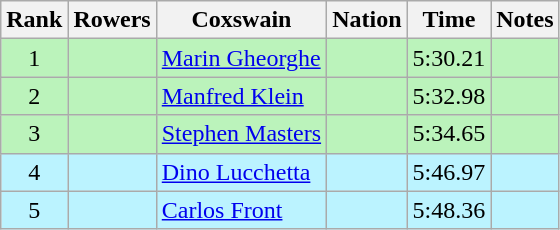<table class="wikitable sortable" style="text-align:center">
<tr>
<th>Rank</th>
<th>Rowers</th>
<th>Coxswain</th>
<th>Nation</th>
<th>Time</th>
<th>Notes</th>
</tr>
<tr bgcolor=bbf3bb>
<td>1</td>
<td align=left data-sort-value="Ruican, Iulică"></td>
<td align=left data-sort-value="Gheorghe, Marin"><a href='#'>Marin Gheorghe</a></td>
<td align=left></td>
<td>5:30.21</td>
<td></td>
</tr>
<tr bgcolor=bbf3bb>
<td>2</td>
<td align=left data-sort-value="Baar, Roland"></td>
<td align=left data-sort-value="Klein, Manfred"><a href='#'>Manfred Klein</a></td>
<td align=left></td>
<td>5:32.98</td>
<td></td>
</tr>
<tr bgcolor=bbf3bb>
<td>3</td>
<td align=left data-sort-value="Pørneki, Jens"></td>
<td align=left data-sort-value="Masters, Stephen"><a href='#'>Stephen Masters</a></td>
<td align=left></td>
<td>5:34.65</td>
<td></td>
</tr>
<tr bgcolor=bbf3ff>
<td>4</td>
<td align=left data-sort-value="Liguori, Ciro"></td>
<td align=left data-sort-value="Lucchetta, Dino"><a href='#'>Dino Lucchetta</a></td>
<td align=left></td>
<td>5:46.97</td>
<td></td>
</tr>
<tr bgcolor=bbf3ff>
<td>5</td>
<td align=left data-sort-value="Andueza, Josu"></td>
<td align=left data-sort-value="Front, Carlos"><a href='#'>Carlos Front</a></td>
<td align=left></td>
<td>5:48.36</td>
<td></td>
</tr>
</table>
